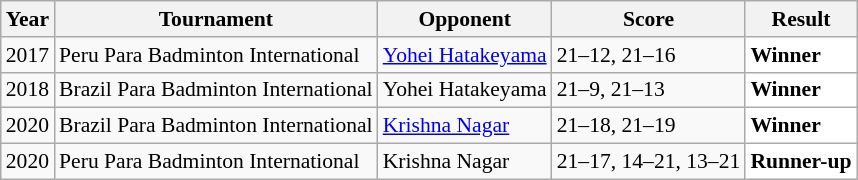<table class="sortable wikitable" style="font-size: 90%;">
<tr>
<th>Year</th>
<th>Tournament</th>
<th>Opponent</th>
<th>Score</th>
<th>Result</th>
</tr>
<tr>
<td align="center">2017</td>
<td align="left">Peru Para Badminton International</td>
<td align="left"> <a href='#'>Yohei Hatakeyama</a></td>
<td align="left">21–12, 21–16</td>
<td style="text-align:left; background:white"> <strong>Winner</strong></td>
</tr>
<tr>
<td align="center">2018</td>
<td align="left">Brazil Para Badminton International</td>
<td align="left"> Yohei Hatakeyama</td>
<td align="left">21–9, 21–13</td>
<td style="text-align:left; background:white"> <strong>Winner</strong></td>
</tr>
<tr>
<td align="center">2020</td>
<td align="left">Brazil Para Badminton International</td>
<td align="left"> <a href='#'>Krishna Nagar</a></td>
<td align="left">21–18, 21–19</td>
<td style="text-align:left; background:white"> <strong>Winner</strong></td>
</tr>
<tr>
<td align="center">2020</td>
<td align="left">Peru Para Badminton International</td>
<td align="left"> Krishna Nagar</td>
<td align="left">21–17, 14–21, 13–21</td>
<td style="text-align:left; background:white"> <strong>Runner-up</strong></td>
</tr>
</table>
